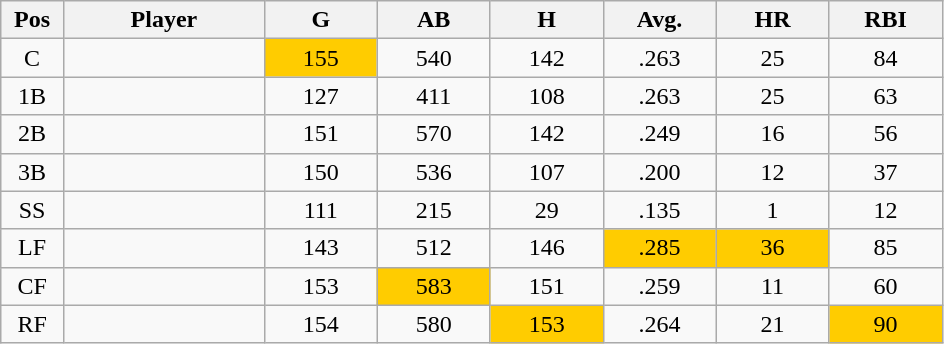<table class="wikitable sortable">
<tr>
<th bgcolor="#DDDDFF" width="5%">Pos</th>
<th bgcolor="#DDDDFF" width="16%">Player</th>
<th bgcolor="#DDDDFF" width="9%">G</th>
<th bgcolor="#DDDDFF" width="9%">AB</th>
<th bgcolor="#DDDDFF" width="9%">H</th>
<th bgcolor="#DDDDFF" width="9%">Avg.</th>
<th bgcolor="#DDDDFF" width="9%">HR</th>
<th bgcolor="#DDDDFF" width="9%">RBI</th>
</tr>
<tr align="center">
<td>C</td>
<td></td>
<td bgcolor="#FFCC00">155</td>
<td>540</td>
<td>142</td>
<td>.263</td>
<td>25</td>
<td>84</td>
</tr>
<tr align="center">
<td>1B</td>
<td></td>
<td>127</td>
<td>411</td>
<td>108</td>
<td>.263</td>
<td>25</td>
<td>63</td>
</tr>
<tr align="center">
<td>2B</td>
<td></td>
<td>151</td>
<td>570</td>
<td>142</td>
<td>.249</td>
<td>16</td>
<td>56</td>
</tr>
<tr align="center">
<td>3B</td>
<td></td>
<td>150</td>
<td>536</td>
<td>107</td>
<td>.200</td>
<td>12</td>
<td>37</td>
</tr>
<tr align="center">
<td>SS</td>
<td></td>
<td>111</td>
<td>215</td>
<td>29</td>
<td>.135</td>
<td>1</td>
<td>12</td>
</tr>
<tr align="center">
<td>LF</td>
<td></td>
<td>143</td>
<td>512</td>
<td>146</td>
<td bgcolor="#FFCC00">.285</td>
<td bgcolor="#FFCC00">36</td>
<td>85</td>
</tr>
<tr align="center">
<td>CF</td>
<td></td>
<td>153</td>
<td bgcolor="#FFCC00">583</td>
<td>151</td>
<td>.259</td>
<td>11</td>
<td>60</td>
</tr>
<tr align="center">
<td>RF</td>
<td></td>
<td>154</td>
<td>580</td>
<td bgcolor="#FFCC00">153</td>
<td>.264</td>
<td>21</td>
<td bgcolor="#FFCC00">90</td>
</tr>
</table>
